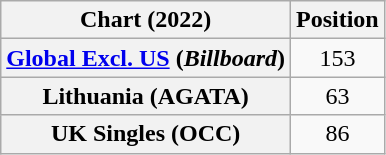<table class="wikitable sortable plainrowheaders" style="text-align:center">
<tr>
<th scope="col">Chart (2022)</th>
<th scope="col">Position</th>
</tr>
<tr>
<th scope="row"><a href='#'>Global Excl. US</a> (<em>Billboard</em>)</th>
<td>153</td>
</tr>
<tr>
<th scope="row">Lithuania (AGATA)</th>
<td>63</td>
</tr>
<tr>
<th scope="row">UK Singles (OCC)</th>
<td>86</td>
</tr>
</table>
